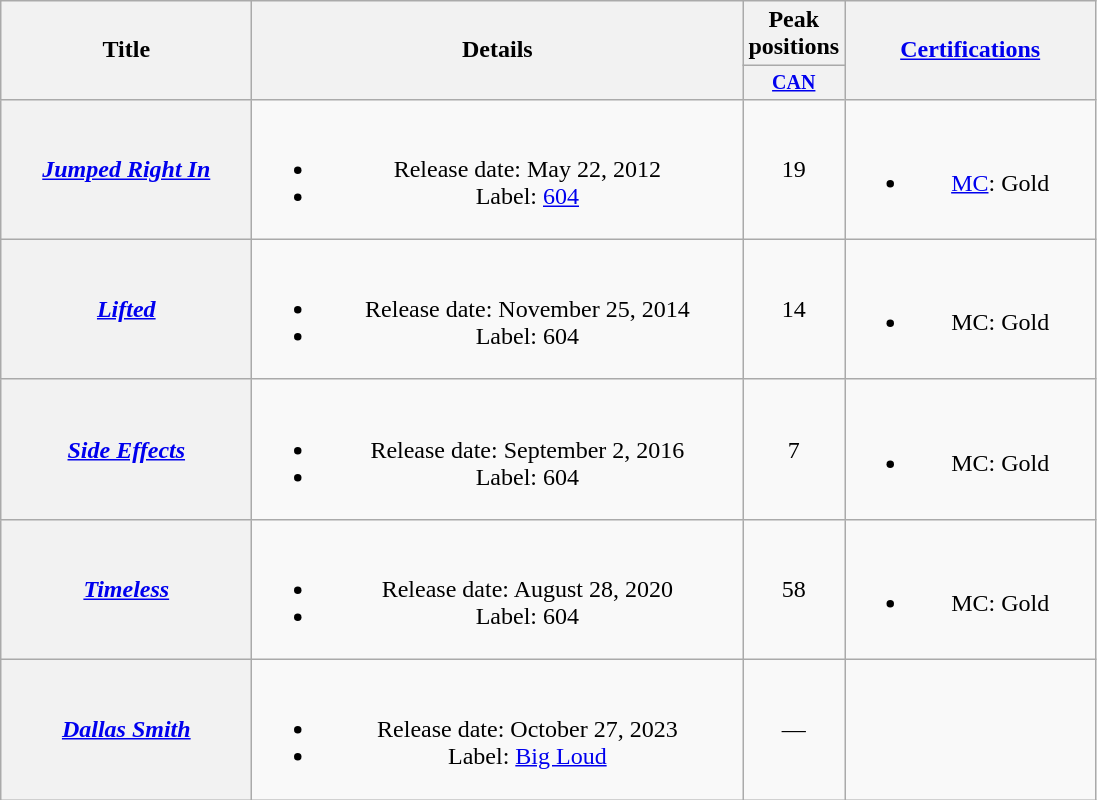<table class="wikitable plainrowheaders" style="text-align:center;">
<tr>
<th rowspan="2" style="width:10em;">Title</th>
<th rowspan="2" style="width:20em;">Details</th>
<th>Peak positions</th>
<th rowspan="2" style="width:10em;"><a href='#'>Certifications</a></th>
</tr>
<tr style="font-size:smaller;">
<th style="width:4em;"><a href='#'>CAN</a><br></th>
</tr>
<tr>
<th scope="row"><em><a href='#'>Jumped Right In</a></em></th>
<td><br><ul><li>Release date: May 22, 2012</li><li>Label: <a href='#'>604</a></li></ul></td>
<td>19</td>
<td><br><ul><li><a href='#'>MC</a>: Gold</li></ul></td>
</tr>
<tr>
<th scope="row"><em><a href='#'>Lifted</a></em></th>
<td><br><ul><li>Release date: November 25, 2014</li><li>Label: 604</li></ul></td>
<td>14</td>
<td><br><ul><li>MC: Gold</li></ul></td>
</tr>
<tr>
<th scope="row"><em><a href='#'>Side Effects</a></em></th>
<td><br><ul><li>Release date: September 2, 2016</li><li>Label: 604</li></ul></td>
<td>7</td>
<td><br><ul><li>MC: Gold</li></ul></td>
</tr>
<tr>
<th scope="row"><em><a href='#'>Timeless</a></em></th>
<td><br><ul><li>Release date: August 28, 2020</li><li>Label: 604</li></ul></td>
<td>58</td>
<td><br><ul><li>MC: Gold</li></ul></td>
</tr>
<tr>
<th scope="row"><em><a href='#'>Dallas Smith</a></em></th>
<td><br><ul><li>Release date: October 27, 2023</li><li>Label: <a href='#'>Big Loud</a></li></ul></td>
<td>—</td>
<td></td>
</tr>
</table>
